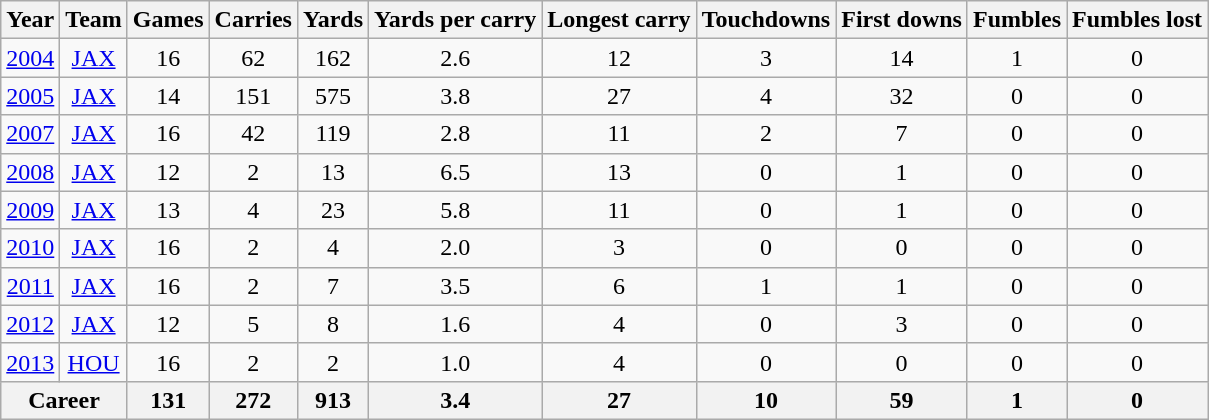<table class="wikitable" style="text-align:center">
<tr>
<th>Year</th>
<th>Team</th>
<th>Games</th>
<th>Carries</th>
<th>Yards</th>
<th>Yards per carry</th>
<th>Longest carry</th>
<th>Touchdowns</th>
<th>First downs</th>
<th>Fumbles</th>
<th>Fumbles lost</th>
</tr>
<tr>
<td><a href='#'>2004</a></td>
<td><a href='#'>JAX</a></td>
<td>16</td>
<td>62</td>
<td>162</td>
<td>2.6</td>
<td>12</td>
<td>3</td>
<td>14</td>
<td>1</td>
<td>0</td>
</tr>
<tr>
<td><a href='#'>2005</a></td>
<td><a href='#'>JAX</a></td>
<td>14</td>
<td>151</td>
<td>575</td>
<td>3.8</td>
<td>27</td>
<td>4</td>
<td>32</td>
<td>0</td>
<td>0</td>
</tr>
<tr>
<td><a href='#'>2007</a></td>
<td><a href='#'>JAX</a></td>
<td>16</td>
<td>42</td>
<td>119</td>
<td>2.8</td>
<td>11</td>
<td>2</td>
<td>7</td>
<td>0</td>
<td>0</td>
</tr>
<tr>
<td><a href='#'>2008</a></td>
<td><a href='#'>JAX</a></td>
<td>12</td>
<td>2</td>
<td>13</td>
<td>6.5</td>
<td>13</td>
<td>0</td>
<td>1</td>
<td>0</td>
<td>0</td>
</tr>
<tr>
<td><a href='#'>2009</a></td>
<td><a href='#'>JAX</a></td>
<td>13</td>
<td>4</td>
<td>23</td>
<td>5.8</td>
<td>11</td>
<td>0</td>
<td>1</td>
<td>0</td>
<td>0</td>
</tr>
<tr>
<td><a href='#'>2010</a></td>
<td><a href='#'>JAX</a></td>
<td>16</td>
<td>2</td>
<td>4</td>
<td>2.0</td>
<td>3</td>
<td>0</td>
<td>0</td>
<td>0</td>
<td>0</td>
</tr>
<tr>
<td><a href='#'>2011</a></td>
<td><a href='#'>JAX</a></td>
<td>16</td>
<td>2</td>
<td>7</td>
<td>3.5</td>
<td>6</td>
<td>1</td>
<td>1</td>
<td>0</td>
<td>0</td>
</tr>
<tr>
<td><a href='#'>2012</a></td>
<td><a href='#'>JAX</a></td>
<td>12</td>
<td>5</td>
<td>8</td>
<td>1.6</td>
<td>4</td>
<td>0</td>
<td>3</td>
<td>0</td>
<td>0</td>
</tr>
<tr>
<td><a href='#'>2013</a></td>
<td><a href='#'>HOU</a></td>
<td>16</td>
<td>2</td>
<td>2</td>
<td>1.0</td>
<td>4</td>
<td>0</td>
<td>0</td>
<td>0</td>
<td>0</td>
</tr>
<tr>
<th colspan="2">Career</th>
<th>131</th>
<th>272</th>
<th>913</th>
<th>3.4</th>
<th>27</th>
<th>10</th>
<th>59</th>
<th>1</th>
<th>0</th>
</tr>
</table>
